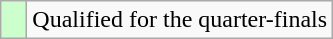<table class="wikitable">
<tr>
<td width=10px bgcolor="#ccffcc"></td>
<td>Qualified for the quarter-finals</td>
</tr>
</table>
